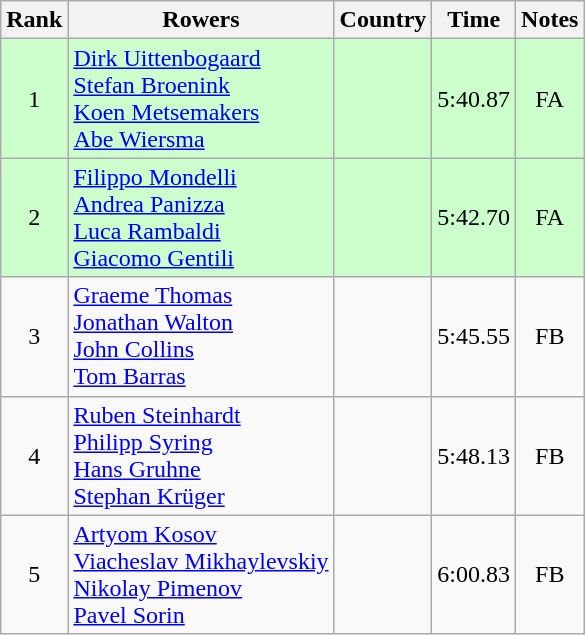<table class="wikitable" style="text-align:center">
<tr>
<th>Rank</th>
<th>Rowers</th>
<th>Country</th>
<th>Time</th>
<th>Notes</th>
</tr>
<tr bgcolor=ccffcc>
<td>1</td>
<td align="left"><a href='#'>Dirk Uittenbogaard</a><br><a href='#'>Stefan Broenink</a><br><a href='#'>Koen Metsemakers</a><br><a href='#'>Abe Wiersma</a></td>
<td align="left"></td>
<td>5:40.87</td>
<td>FA</td>
</tr>
<tr bgcolor=ccffcc>
<td>2</td>
<td align="left"><a href='#'>Filippo Mondelli</a><br><a href='#'>Andrea Panizza</a><br><a href='#'>Luca Rambaldi</a><br><a href='#'>Giacomo Gentili</a></td>
<td align="left"></td>
<td>5:42.70</td>
<td>FA</td>
</tr>
<tr>
<td>3</td>
<td align="left"><a href='#'>Graeme Thomas</a><br><a href='#'>Jonathan Walton</a><br><a href='#'>John Collins</a><br><a href='#'>Tom Barras</a></td>
<td align="left"></td>
<td>5:45.55</td>
<td>FB</td>
</tr>
<tr>
<td>4</td>
<td align="left"><a href='#'>Ruben Steinhardt</a><br><a href='#'>Philipp Syring</a><br><a href='#'>Hans Gruhne</a><br><a href='#'>Stephan Krüger</a></td>
<td align="left"></td>
<td>5:48.13</td>
<td>FB</td>
</tr>
<tr>
<td>5</td>
<td align="left"><a href='#'>Artyom Kosov</a><br><a href='#'>Viacheslav Mikhaylevskiy</a><br><a href='#'>Nikolay Pimenov</a><br><a href='#'>Pavel Sorin</a></td>
<td align="left"></td>
<td>6:00.83</td>
<td>FB</td>
</tr>
</table>
